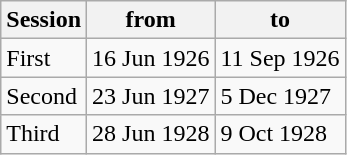<table class="wikitable" style=align-center>
<tr>
<th>Session</th>
<th>from</th>
<th>to</th>
</tr>
<tr>
<td>First</td>
<td>16 Jun 1926</td>
<td>11 Sep 1926</td>
</tr>
<tr>
<td>Second</td>
<td>23 Jun 1927</td>
<td>5 Dec 1927</td>
</tr>
<tr>
<td>Third</td>
<td>28 Jun 1928</td>
<td>9 Oct 1928</td>
</tr>
</table>
